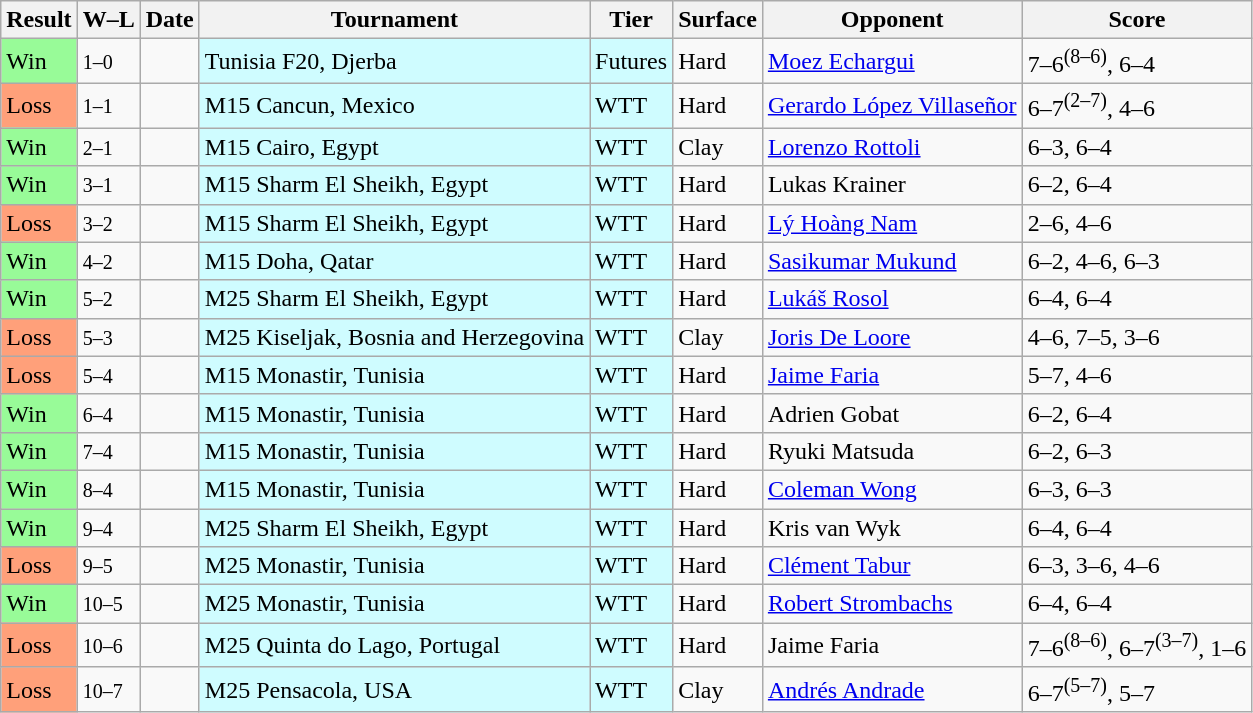<table class="sortable wikitable nowrap">
<tr>
<th>Result</th>
<th class="unsortable">W–L</th>
<th>Date</th>
<th>Tournament</th>
<th>Tier</th>
<th>Surface</th>
<th>Opponent</th>
<th class="unsortable">Score</th>
</tr>
<tr>
<td bgcolor=98fb98>Win</td>
<td><small>1–0</small></td>
<td></td>
<td style="background:#cffcff;">Tunisia F20, Djerba</td>
<td style="background:#cffcff;">Futures</td>
<td>Hard</td>
<td> <a href='#'>Moez Echargui</a></td>
<td>7–6<sup>(8–6)</sup>, 6–4</td>
</tr>
<tr>
<td bgcolor=ffa07a>Loss</td>
<td><small>1–1</small></td>
<td></td>
<td style="background:#cffcff;">M15 Cancun, Mexico</td>
<td style="background:#cffcff;">WTT</td>
<td>Hard</td>
<td> <a href='#'>Gerardo López Villaseñor</a></td>
<td>6–7<sup>(2–7)</sup>, 4–6</td>
</tr>
<tr>
<td bgcolor=98fb98>Win</td>
<td><small>2–1</small></td>
<td></td>
<td style="background:#cffcff;">M15 Cairo, Egypt</td>
<td style="background:#cffcff;">WTT</td>
<td>Clay</td>
<td> <a href='#'>Lorenzo Rottoli</a></td>
<td>6–3, 6–4</td>
</tr>
<tr>
<td bgcolor=98fb98>Win</td>
<td><small>3–1</small></td>
<td></td>
<td style="background:#cffcff;">M15 Sharm El Sheikh, Egypt</td>
<td style="background:#cffcff;">WTT</td>
<td>Hard</td>
<td> Lukas Krainer</td>
<td>6–2, 6–4</td>
</tr>
<tr>
<td bgcolor=ffa07a>Loss</td>
<td><small>3–2</small></td>
<td></td>
<td style="background:#cffcff;">M15 Sharm El Sheikh, Egypt</td>
<td style="background:#cffcff;">WTT</td>
<td>Hard</td>
<td> <a href='#'>Lý Hoàng Nam</a></td>
<td>2–6, 4–6</td>
</tr>
<tr>
<td bgcolor=98fb98>Win</td>
<td><small>4–2</small></td>
<td></td>
<td style="background:#cffcff;">M15 Doha, Qatar</td>
<td style="background:#cffcff;">WTT</td>
<td>Hard</td>
<td> <a href='#'>Sasikumar Mukund</a></td>
<td>6–2, 4–6, 6–3</td>
</tr>
<tr>
<td bgcolor=98fb98>Win</td>
<td><small>5–2</small></td>
<td></td>
<td style="background:#cffcff;">M25 Sharm El Sheikh, Egypt</td>
<td style="background:#cffcff;">WTT</td>
<td>Hard</td>
<td> <a href='#'>Lukáš Rosol</a></td>
<td>6–4, 6–4</td>
</tr>
<tr>
<td bgcolor=ffa07a>Loss</td>
<td><small>5–3</small></td>
<td></td>
<td style="background:#cffcff;">M25 Kiseljak, Bosnia and Herzegovina</td>
<td style="background:#cffcff;">WTT</td>
<td>Clay</td>
<td> <a href='#'>Joris De Loore</a></td>
<td>4–6, 7–5, 3–6</td>
</tr>
<tr>
<td bgcolor=ffa07a>Loss</td>
<td><small>5–4</small></td>
<td></td>
<td style="background:#cffcff;">M15 Monastir, Tunisia</td>
<td style="background:#cffcff;">WTT</td>
<td>Hard</td>
<td> <a href='#'>Jaime Faria</a></td>
<td>5–7, 4–6</td>
</tr>
<tr>
<td bgcolor=98fb98>Win</td>
<td><small>6–4</small></td>
<td></td>
<td style="background:#cffcff;">M15 Monastir, Tunisia</td>
<td style="background:#cffcff;">WTT</td>
<td>Hard</td>
<td> Adrien Gobat</td>
<td>6–2, 6–4</td>
</tr>
<tr>
<td bgcolor=98fb98>Win</td>
<td><small>7–4</small></td>
<td></td>
<td style="background:#cffcff;">M15 Monastir, Tunisia</td>
<td style="background:#cffcff;">WTT</td>
<td>Hard</td>
<td> Ryuki Matsuda</td>
<td>6–2, 6–3</td>
</tr>
<tr>
<td bgcolor=98fb98>Win</td>
<td><small>8–4</small></td>
<td></td>
<td style="background:#cffcff;">M15 Monastir, Tunisia</td>
<td style="background:#cffcff;">WTT</td>
<td>Hard</td>
<td> <a href='#'>Coleman Wong</a></td>
<td>6–3, 6–3</td>
</tr>
<tr>
<td bgcolor=98fb98>Win</td>
<td><small>9–4</small></td>
<td></td>
<td style="background:#cffcff;">M25 Sharm El Sheikh, Egypt</td>
<td style="background:#cffcff;">WTT</td>
<td>Hard</td>
<td> Kris van Wyk</td>
<td>6–4, 6–4</td>
</tr>
<tr>
<td bgcolor=ffa07a>Loss</td>
<td><small>9–5</small></td>
<td></td>
<td style="background:#cffcff;">M25 Monastir, Tunisia</td>
<td style="background:#cffcff;">WTT</td>
<td>Hard</td>
<td> <a href='#'>Clément Tabur</a></td>
<td>6–3, 3–6, 4–6</td>
</tr>
<tr>
<td bgcolor=98fb98>Win</td>
<td><small>10–5</small></td>
<td></td>
<td style="background:#cffcff;">M25 Monastir, Tunisia</td>
<td style="background:#cffcff;">WTT</td>
<td>Hard</td>
<td> <a href='#'>Robert Strombachs</a></td>
<td>6–4, 6–4</td>
</tr>
<tr>
<td bgcolor=ffa07a>Loss</td>
<td><small>10–6</small></td>
<td></td>
<td style="background:#cffcff;">M25 Quinta do Lago, Portugal</td>
<td style="background:#cffcff;">WTT</td>
<td>Hard</td>
<td> Jaime Faria</td>
<td>7–6<sup>(8–6)</sup>, 6–7<sup>(3–7)</sup>, 1–6</td>
</tr>
<tr>
<td bgcolor=ffa07a>Loss</td>
<td><small>10–7</small></td>
<td></td>
<td style="background:#cffcff;">M25 Pensacola, USA</td>
<td style="background:#cffcff;">WTT</td>
<td>Clay</td>
<td> <a href='#'>Andrés Andrade</a></td>
<td>6–7<sup>(5–7)</sup>, 5–7</td>
</tr>
</table>
